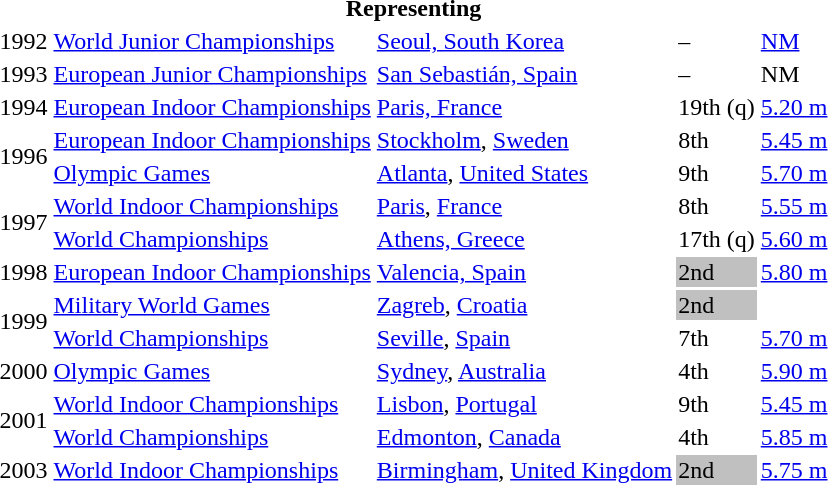<table>
<tr>
<th colspan="6">Representing </th>
</tr>
<tr>
<td>1992</td>
<td><a href='#'>World Junior Championships</a></td>
<td><a href='#'>Seoul, South Korea</a></td>
<td>–</td>
<td><a href='#'>NM</a></td>
</tr>
<tr>
<td>1993</td>
<td><a href='#'>European Junior Championships</a></td>
<td><a href='#'>San Sebastián, Spain</a></td>
<td>–</td>
<td>NM</td>
</tr>
<tr>
<td>1994</td>
<td><a href='#'>European Indoor Championships</a></td>
<td><a href='#'>Paris, France</a></td>
<td>19th (q)</td>
<td><a href='#'>5.20 m</a></td>
</tr>
<tr>
<td rowspan=2>1996</td>
<td><a href='#'>European Indoor Championships</a></td>
<td><a href='#'>Stockholm</a>, <a href='#'>Sweden</a></td>
<td>8th</td>
<td><a href='#'>5.45 m</a></td>
</tr>
<tr>
<td><a href='#'>Olympic Games</a></td>
<td><a href='#'>Atlanta</a>, <a href='#'>United States</a></td>
<td>9th</td>
<td><a href='#'>5.70 m</a></td>
</tr>
<tr>
<td rowspan=2>1997</td>
<td><a href='#'>World Indoor Championships</a></td>
<td><a href='#'>Paris</a>, <a href='#'>France</a></td>
<td>8th</td>
<td><a href='#'>5.55 m</a></td>
</tr>
<tr>
<td><a href='#'>World Championships</a></td>
<td><a href='#'>Athens, Greece</a></td>
<td>17th (q)</td>
<td><a href='#'>5.60 m</a></td>
</tr>
<tr>
<td>1998</td>
<td><a href='#'>European Indoor Championships</a></td>
<td><a href='#'>Valencia, Spain</a></td>
<td bgcolor="silver">2nd</td>
<td><a href='#'>5.80 m</a></td>
</tr>
<tr>
<td rowspan=2>1999</td>
<td><a href='#'>Military World Games</a></td>
<td><a href='#'>Zagreb</a>, <a href='#'>Croatia</a></td>
<td bgcolor="silver">2nd</td>
<td></td>
</tr>
<tr>
<td><a href='#'>World Championships</a></td>
<td><a href='#'>Seville</a>, <a href='#'>Spain</a></td>
<td>7th</td>
<td><a href='#'>5.70 m</a></td>
</tr>
<tr>
<td>2000</td>
<td><a href='#'>Olympic Games</a></td>
<td><a href='#'>Sydney</a>, <a href='#'>Australia</a></td>
<td>4th</td>
<td><a href='#'>5.90 m</a></td>
</tr>
<tr>
<td rowspan=2>2001</td>
<td><a href='#'>World Indoor Championships</a></td>
<td><a href='#'>Lisbon</a>, <a href='#'>Portugal</a></td>
<td>9th</td>
<td><a href='#'>5.45 m</a></td>
</tr>
<tr>
<td><a href='#'>World Championships</a></td>
<td><a href='#'>Edmonton</a>, <a href='#'>Canada</a></td>
<td>4th</td>
<td><a href='#'>5.85 m</a></td>
</tr>
<tr>
<td>2003</td>
<td><a href='#'>World Indoor Championships</a></td>
<td><a href='#'>Birmingham</a>, <a href='#'>United Kingdom</a></td>
<td bgcolor="silver">2nd</td>
<td><a href='#'>5.75	 m</a></td>
</tr>
</table>
